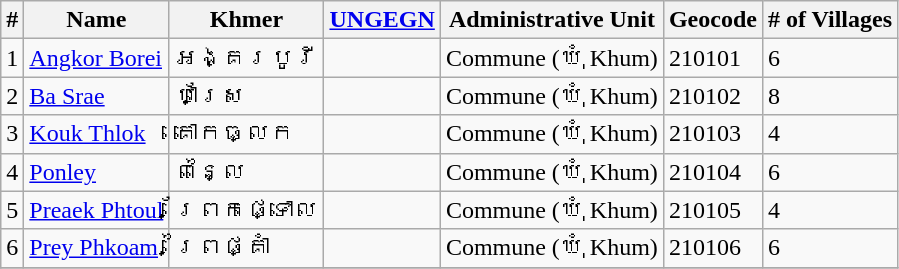<table class="wikitable sortable">
<tr>
<th>#</th>
<th>Name</th>
<th>Khmer</th>
<th><a href='#'>UNGEGN</a></th>
<th>Administrative Unit</th>
<th>Geocode</th>
<th># of Villages</th>
</tr>
<tr>
<td>1</td>
<td><a href='#'>Angkor Borei</a></td>
<td>អង្គរបូរី</td>
<td></td>
<td>Commune (ឃុំ Khum)</td>
<td>210101</td>
<td>6</td>
</tr>
<tr>
<td>2</td>
<td><a href='#'>Ba Srae</a></td>
<td>បាស្រែ</td>
<td></td>
<td>Commune (ឃុំ Khum)</td>
<td>210102</td>
<td>8</td>
</tr>
<tr>
<td>3</td>
<td><a href='#'>Kouk Thlok</a></td>
<td>គោកធ្លក</td>
<td></td>
<td>Commune (ឃុំ Khum)</td>
<td>210103</td>
<td>4</td>
</tr>
<tr>
<td>4</td>
<td><a href='#'>Ponley</a></td>
<td>ពន្លៃ</td>
<td></td>
<td>Commune (ឃុំ Khum)</td>
<td>210104</td>
<td>6</td>
</tr>
<tr>
<td>5</td>
<td><a href='#'>Preaek Phtoul</a></td>
<td>ព្រែកផ្ទោល</td>
<td></td>
<td>Commune (ឃុំ Khum)</td>
<td>210105</td>
<td>4</td>
</tr>
<tr>
<td>6</td>
<td><a href='#'>Prey Phkoam</a></td>
<td>ព្រៃផ្គាំ</td>
<td></td>
<td>Commune (ឃុំ Khum)</td>
<td>210106</td>
<td>6</td>
</tr>
<tr>
</tr>
</table>
